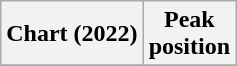<table class="wikitable sortable plainrowheaders" style="text-align:center">
<tr>
<th scope="col">Chart (2022)</th>
<th scope="col">Peak<br>position</th>
</tr>
<tr>
</tr>
</table>
